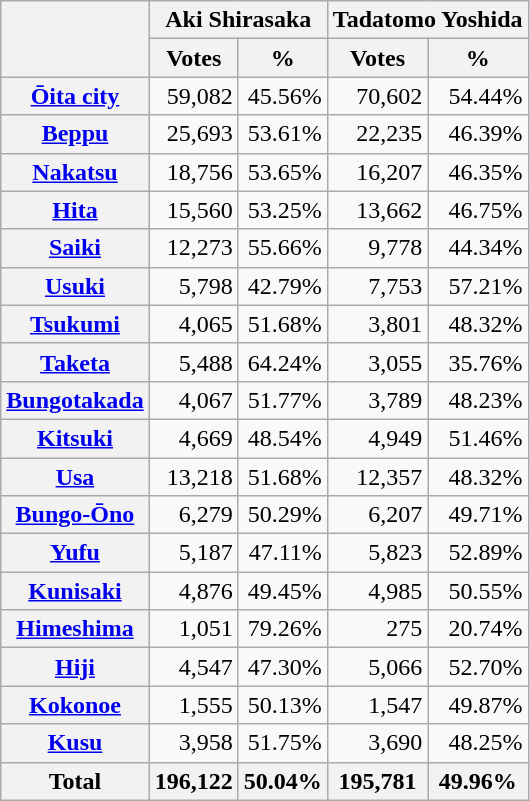<table class="wikitable sortable" style="text-align:right;">
<tr>
<th colspan="1" rowspan="2"></th>
<th colspan="2" rowspan="1">Aki Shirasaka</th>
<th colspan="2" rowspan="1">Tadatomo Yoshida</th>
</tr>
<tr>
<th>Votes</th>
<th>%</th>
<th>Votes</th>
<th>%</th>
</tr>
<tr>
<th><a href='#'>Ōita city</a></th>
<td>59,082</td>
<td>45.56%</td>
<td>70,602</td>
<td>54.44%</td>
</tr>
<tr>
<th><a href='#'>Beppu</a></th>
<td>25,693</td>
<td>53.61%</td>
<td>22,235</td>
<td>46.39%</td>
</tr>
<tr>
<th><a href='#'>Nakatsu</a></th>
<td>18,756</td>
<td>53.65%</td>
<td>16,207</td>
<td>46.35%</td>
</tr>
<tr>
<th><a href='#'>Hita</a></th>
<td>15,560</td>
<td>53.25%</td>
<td>13,662</td>
<td>46.75%</td>
</tr>
<tr>
<th><a href='#'>Saiki</a></th>
<td>12,273</td>
<td>55.66%</td>
<td>9,778</td>
<td>44.34%</td>
</tr>
<tr>
<th><a href='#'>Usuki</a></th>
<td>5,798</td>
<td>42.79%</td>
<td>7,753</td>
<td>57.21%</td>
</tr>
<tr>
<th><a href='#'>Tsukumi</a></th>
<td>4,065</td>
<td>51.68%</td>
<td>3,801</td>
<td>48.32%</td>
</tr>
<tr>
<th><a href='#'>Taketa</a></th>
<td>5,488</td>
<td>64.24%</td>
<td>3,055</td>
<td>35.76%</td>
</tr>
<tr>
<th><a href='#'>Bungotakada</a></th>
<td>4,067</td>
<td>51.77%</td>
<td>3,789</td>
<td>48.23%</td>
</tr>
<tr>
<th><a href='#'>Kitsuki</a></th>
<td>4,669</td>
<td>48.54%</td>
<td>4,949</td>
<td>51.46%</td>
</tr>
<tr>
<th><a href='#'>Usa</a></th>
<td>13,218</td>
<td>51.68%</td>
<td>12,357</td>
<td>48.32%</td>
</tr>
<tr>
<th><a href='#'>Bungo-Ōno</a></th>
<td>6,279</td>
<td>50.29%</td>
<td>6,207</td>
<td>49.71%</td>
</tr>
<tr>
<th><a href='#'>Yufu</a></th>
<td>5,187</td>
<td>47.11%</td>
<td>5,823</td>
<td>52.89%</td>
</tr>
<tr>
<th><a href='#'>Kunisaki</a></th>
<td>4,876</td>
<td>49.45%</td>
<td>4,985</td>
<td>50.55%</td>
</tr>
<tr>
<th><a href='#'>Himeshima</a></th>
<td>1,051</td>
<td>79.26%</td>
<td>275</td>
<td>20.74%</td>
</tr>
<tr>
<th><a href='#'>Hiji</a></th>
<td>4,547</td>
<td>47.30%</td>
<td>5,066</td>
<td>52.70%</td>
</tr>
<tr>
<th><a href='#'>Kokonoe</a></th>
<td>1,555</td>
<td>50.13%</td>
<td>1,547</td>
<td>49.87%</td>
</tr>
<tr>
<th><a href='#'>Kusu</a></th>
<td>3,958</td>
<td>51.75%</td>
<td>3,690</td>
<td>48.25%</td>
</tr>
<tr>
<th>Total</th>
<th>196,122</th>
<th>50.04%</th>
<th>195,781</th>
<th>49.96%</th>
</tr>
</table>
